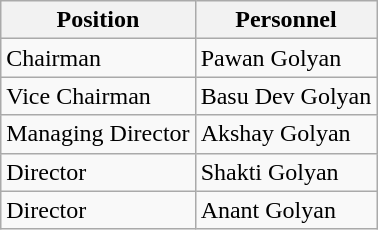<table class="wikitable sortable">
<tr>
<th>Position</th>
<th>Personnel</th>
</tr>
<tr>
<td>Chairman</td>
<td>Pawan Golyan </td>
</tr>
<tr>
<td>Vice Chairman</td>
<td>Basu Dev Golyan </td>
</tr>
<tr>
<td>Managing Director</td>
<td>Akshay Golyan  </td>
</tr>
<tr>
<td>Director</td>
<td>Shakti Golyan</td>
</tr>
<tr>
<td>Director</td>
<td>Anant Golyan</td>
</tr>
</table>
